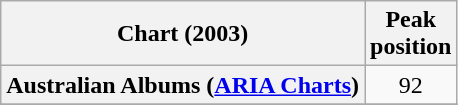<table class="wikitable sortable plainrowheaders" style="text-align:center">
<tr>
<th scope="col">Chart (2003)</th>
<th scope="col">Peak<br> position</th>
</tr>
<tr>
<th scope="row">Australian Albums (<a href='#'>ARIA Charts</a>)</th>
<td>92</td>
</tr>
<tr>
</tr>
<tr>
</tr>
</table>
